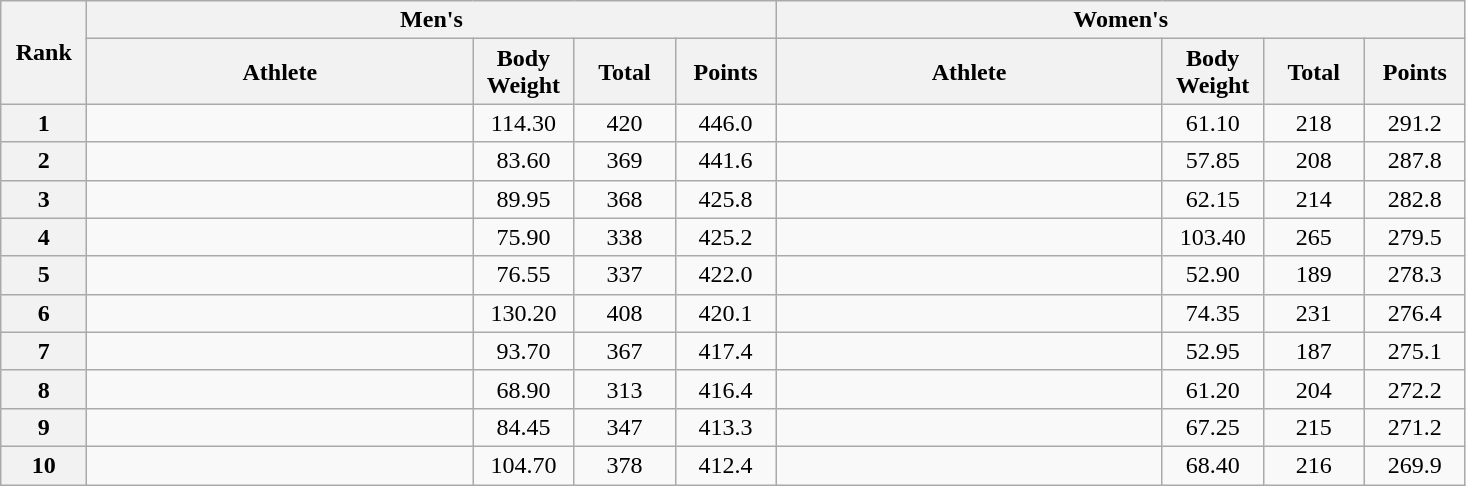<table class="wikitable" style="text-align:center;">
<tr>
<th width=50 rowspan="2">Rank</th>
<th colspan="4">Men's</th>
<th colspan="4">Women's</th>
</tr>
<tr>
<th width=250>Athlete</th>
<th width=60>Body Weight</th>
<th width=60>Total</th>
<th width=60>Points</th>
<th width=250>Athlete</th>
<th width=60>Body Weight</th>
<th width=60>Total</th>
<th width=60>Points</th>
</tr>
<tr>
<th>1</th>
<td align=left></td>
<td>114.30</td>
<td>420</td>
<td>446.0</td>
<td align="left"></td>
<td>61.10</td>
<td>218</td>
<td>291.2</td>
</tr>
<tr>
<th>2</th>
<td align=left></td>
<td>83.60</td>
<td>369</td>
<td>441.6</td>
<td align="left"></td>
<td>57.85</td>
<td>208</td>
<td>287.8</td>
</tr>
<tr>
<th>3</th>
<td align=left></td>
<td>89.95</td>
<td>368</td>
<td>425.8</td>
<td align="left"></td>
<td>62.15</td>
<td>214</td>
<td>282.8</td>
</tr>
<tr>
<th>4</th>
<td align=left></td>
<td>75.90</td>
<td>338</td>
<td>425.2</td>
<td align="left"></td>
<td>103.40</td>
<td>265</td>
<td>279.5</td>
</tr>
<tr>
<th>5</th>
<td align=left></td>
<td>76.55</td>
<td>337</td>
<td>422.0</td>
<td align="left"></td>
<td>52.90</td>
<td>189</td>
<td>278.3</td>
</tr>
<tr>
<th>6</th>
<td align=left></td>
<td>130.20</td>
<td>408</td>
<td>420.1</td>
<td align="left"></td>
<td>74.35</td>
<td>231</td>
<td>276.4</td>
</tr>
<tr>
<th>7</th>
<td align=left></td>
<td>93.70</td>
<td>367</td>
<td>417.4</td>
<td align="left"></td>
<td>52.95</td>
<td>187</td>
<td>275.1</td>
</tr>
<tr>
<th>8</th>
<td align=left></td>
<td>68.90</td>
<td>313</td>
<td>416.4</td>
<td align="left"></td>
<td>61.20</td>
<td>204</td>
<td>272.2</td>
</tr>
<tr>
<th>9</th>
<td align=left></td>
<td>84.45</td>
<td>347</td>
<td>413.3</td>
<td align="left"></td>
<td>67.25</td>
<td>215</td>
<td>271.2</td>
</tr>
<tr>
<th>10</th>
<td align=left></td>
<td>104.70</td>
<td>378</td>
<td>412.4</td>
<td align="left"></td>
<td>68.40</td>
<td>216</td>
<td>269.9</td>
</tr>
</table>
